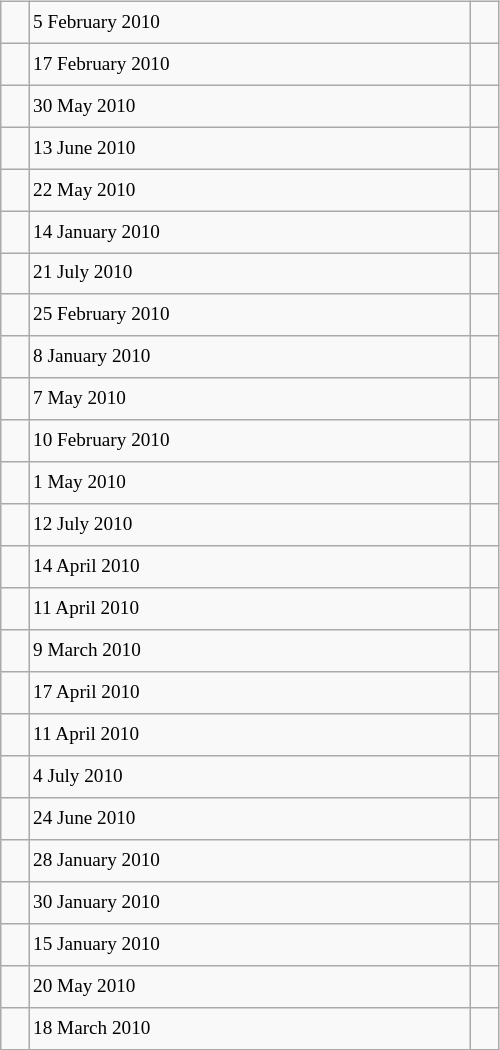<table class="wikitable" style="font-size: 80%; float: left; width: 26em; margin-right: 1em; height: 700px">
<tr>
<td></td>
<td>5 February 2010</td>
<td></td>
</tr>
<tr>
<td></td>
<td>17 February 2010</td>
<td></td>
</tr>
<tr>
<td></td>
<td>30 May 2010</td>
<td></td>
</tr>
<tr>
<td></td>
<td>13 June 2010</td>
<td></td>
</tr>
<tr>
<td></td>
<td>22 May 2010</td>
<td></td>
</tr>
<tr>
<td></td>
<td>14 January 2010</td>
<td></td>
</tr>
<tr>
<td></td>
<td>21 July 2010</td>
<td></td>
</tr>
<tr>
<td></td>
<td>25 February 2010</td>
<td></td>
</tr>
<tr>
<td></td>
<td>8 January 2010</td>
<td></td>
</tr>
<tr>
<td></td>
<td>7 May 2010</td>
<td></td>
</tr>
<tr>
<td></td>
<td>10 February 2010</td>
<td></td>
</tr>
<tr>
<td></td>
<td>1 May 2010</td>
<td></td>
</tr>
<tr>
<td></td>
<td>12 July 2010</td>
<td></td>
</tr>
<tr>
<td></td>
<td>14 April 2010</td>
<td></td>
</tr>
<tr>
<td></td>
<td>11 April 2010</td>
<td></td>
</tr>
<tr>
<td></td>
<td>9 March 2010</td>
<td></td>
</tr>
<tr>
<td></td>
<td>17 April 2010</td>
<td></td>
</tr>
<tr>
<td></td>
<td>11 April 2010</td>
<td></td>
</tr>
<tr>
<td></td>
<td>4 July 2010</td>
<td></td>
</tr>
<tr>
<td></td>
<td>24 June 2010</td>
<td></td>
</tr>
<tr>
<td></td>
<td>28 January 2010</td>
<td></td>
</tr>
<tr>
<td></td>
<td>30 January 2010</td>
<td></td>
</tr>
<tr>
<td></td>
<td>15 January 2010</td>
<td></td>
</tr>
<tr>
<td></td>
<td>20 May 2010</td>
<td></td>
</tr>
<tr>
<td></td>
<td>18 March 2010</td>
<td></td>
</tr>
</table>
